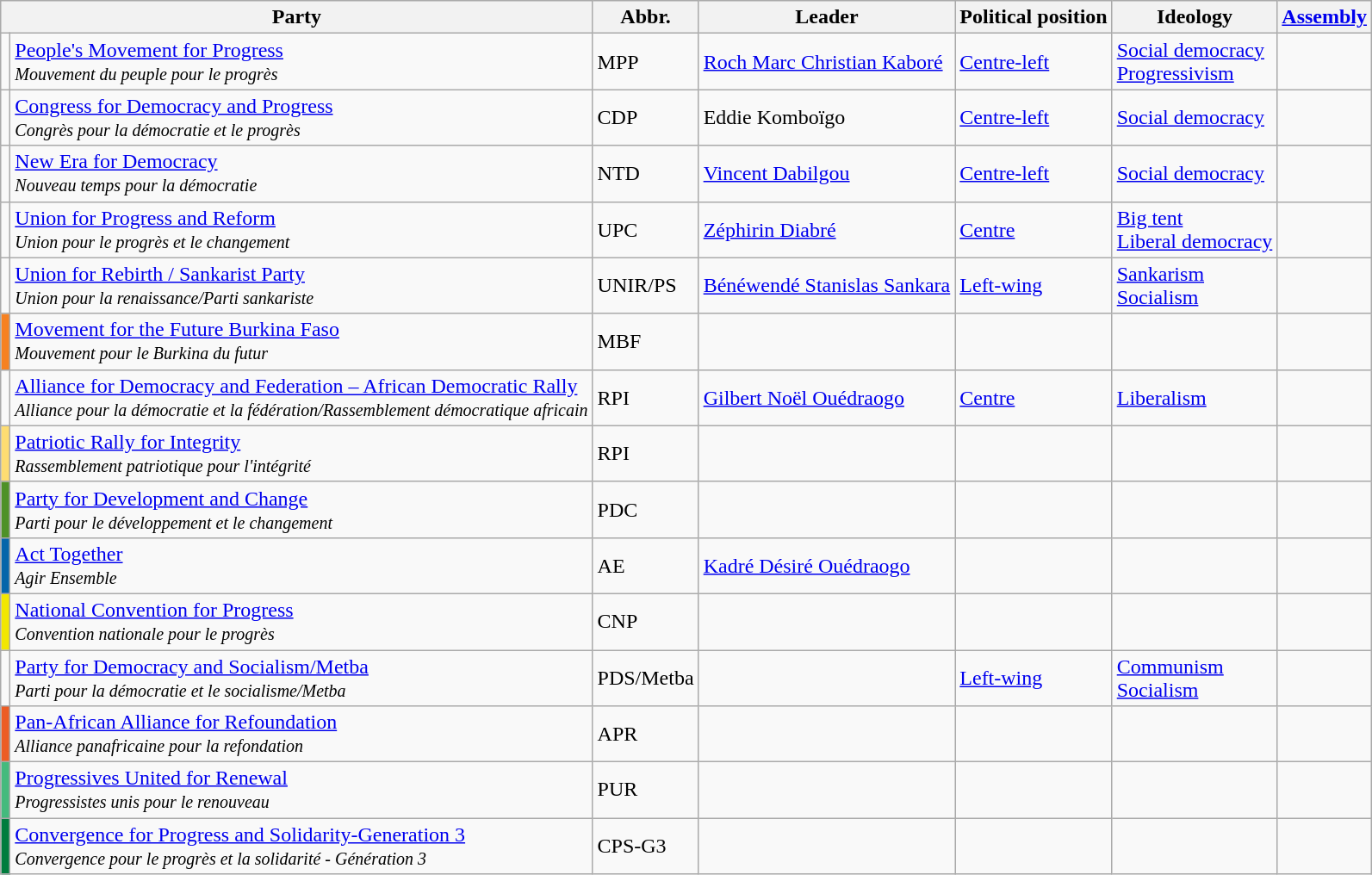<table class=wikitable>
<tr>
<th colspan=2>Party</th>
<th>Abbr.</th>
<th>Leader</th>
<th>Political position</th>
<th>Ideology</th>
<th><a href='#'>Assembly</a></th>
</tr>
<tr>
<td bgcolor=></td>
<td><a href='#'>People's Movement for Progress</a><br><small><em>Mouvement du peuple pour le progrès</em></small></td>
<td>MPP</td>
<td><a href='#'>Roch Marc Christian Kaboré</a></td>
<td><a href='#'>Centre-left</a></td>
<td><a href='#'>Social democracy</a><br><a href='#'>Progressivism</a></td>
<td></td>
</tr>
<tr>
<td bgcolor=></td>
<td><a href='#'>Congress for Democracy and Progress</a><br><small><em>Congrès pour la démocratie et le progrès</em></small></td>
<td>CDP</td>
<td>Eddie Komboïgo</td>
<td><a href='#'>Centre-left</a></td>
<td><a href='#'>Social democracy</a></td>
<td></td>
</tr>
<tr>
<td bgcolor=></td>
<td><a href='#'>New Era for Democracy</a><br><small><em>Nouveau temps pour la démocratie</em></small></td>
<td>NTD</td>
<td><a href='#'>Vincent Dabilgou</a></td>
<td><a href='#'>Centre-left</a></td>
<td><a href='#'>Social democracy</a></td>
<td></td>
</tr>
<tr>
<td bgcolor=></td>
<td><a href='#'>Union for Progress and Reform</a><br><small><em>Union pour le progrès et le changement</em></small></td>
<td>UPC</td>
<td><a href='#'>Zéphirin Diabré</a></td>
<td><a href='#'>Centre</a></td>
<td><a href='#'>Big tent</a><br><a href='#'>Liberal democracy</a></td>
<td></td>
</tr>
<tr>
<td bgcolor=></td>
<td><a href='#'>Union for Rebirth / Sankarist Party</a><br><small><em>Union pour la renaissance/Parti sankariste</em></small></td>
<td>UNIR/PS</td>
<td><a href='#'>Bénéwendé Stanislas Sankara</a></td>
<td><a href='#'>Left-wing</a></td>
<td><a href='#'>Sankarism</a><br><a href='#'>Socialism</a></td>
<td></td>
</tr>
<tr>
<td bgcolor=#F68121></td>
<td><a href='#'>Movement for the Future Burkina Faso</a><br><small><em>Mouvement pour le Burkina du futur</em></small></td>
<td>MBF</td>
<td></td>
<td></td>
<td></td>
<td></td>
</tr>
<tr>
<td bgcolor=></td>
<td><a href='#'>Alliance for Democracy and Federation – African Democratic Rally</a><br><small><em>Alliance pour la démocratie et la fédération/Rassemblement démocratique africain</em></small></td>
<td>RPI</td>
<td><a href='#'>Gilbert Noël Ouédraogo</a></td>
<td><a href='#'>Centre</a></td>
<td><a href='#'>Liberalism</a></td>
<td></td>
</tr>
<tr>
<td bgcolor=#FEDD72></td>
<td><a href='#'>Patriotic Rally for Integrity</a><br><small><em>Rassemblement patriotique pour l'intégrité</em></small></td>
<td>RPI</td>
<td></td>
<td></td>
<td></td>
<td></td>
</tr>
<tr>
<td bgcolor=#4E9127></td>
<td><a href='#'>Party for Development and Change</a><br><small><em>Parti pour le développement et le changement</em></small></td>
<td>PDC</td>
<td></td>
<td></td>
<td></td>
<td></td>
</tr>
<tr>
<td bgcolor=#0465AA></td>
<td><a href='#'>Act Together</a><br><small><em>Agir Ensemble</em></small></td>
<td>AE</td>
<td><a href='#'>Kadré Désiré Ouédraogo</a></td>
<td></td>
<td></td>
<td></td>
</tr>
<tr>
<td bgcolor=#F2E701></td>
<td><a href='#'>National Convention for Progress</a><br><small><em>Convention nationale pour le progrès</em></small></td>
<td>CNP</td>
<td></td>
<td></td>
<td></td>
<td></td>
</tr>
<tr>
<td bgcolor=></td>
<td><a href='#'>Party for Democracy and Socialism/Metba</a><br><small><em>Parti pour la démocratie et le socialisme/Metba</em></small></td>
<td>PDS/Metba</td>
<td></td>
<td><a href='#'>Left-wing</a></td>
<td><a href='#'>Communism</a><br><a href='#'>Socialism</a></td>
<td></td>
</tr>
<tr>
<td bgcolor=#EC5D25></td>
<td><a href='#'>Pan-African Alliance for Refoundation</a><br><small><em>Alliance panafricaine pour la refondation</em></small></td>
<td>APR</td>
<td></td>
<td></td>
<td></td>
<td></td>
</tr>
<tr>
<td bgcolor=#44ba7d></td>
<td><a href='#'>Progressives United for Renewal</a><br><small><em>Progressistes unis pour le renouveau</em></small></td>
<td>PUR</td>
<td></td>
<td></td>
<td></td>
<td></td>
</tr>
<tr>
<td bgcolor=#007C3D></td>
<td><a href='#'>Convergence for Progress and Solidarity-Generation 3</a><br><small><em>Convergence pour le progrès et la solidarité - Génération 3</em></small></td>
<td>CPS-G3</td>
<td></td>
<td></td>
<td></td>
<td></td>
</tr>
</table>
